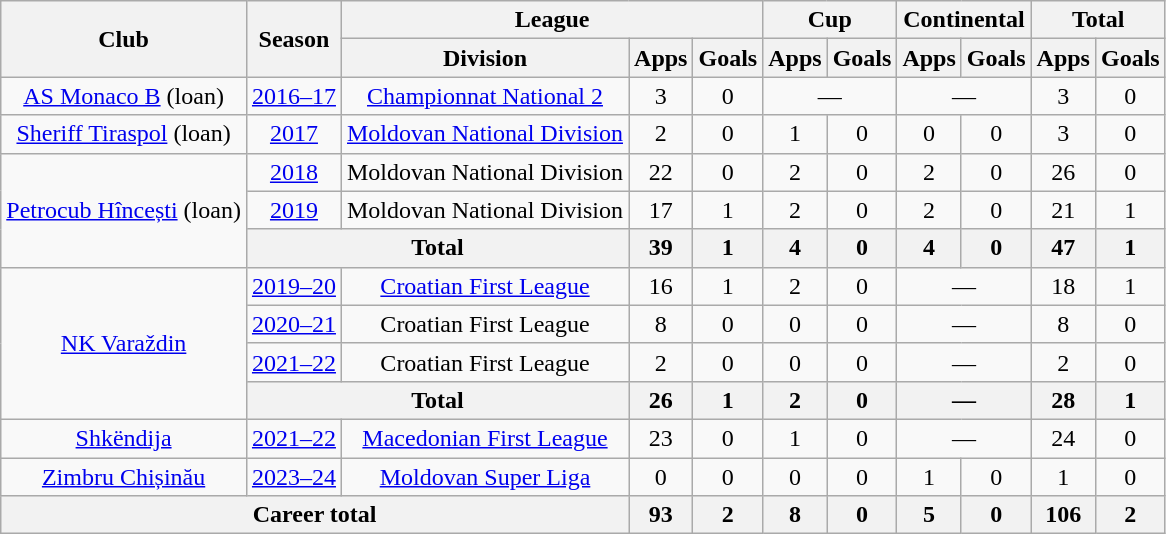<table class="wikitable" style="text-align: center">
<tr>
<th rowspan="2">Club</th>
<th rowspan="2">Season</th>
<th colspan="3">League</th>
<th colspan="2">Cup</th>
<th colspan="2">Continental</th>
<th colspan="2">Total</th>
</tr>
<tr>
<th>Division</th>
<th>Apps</th>
<th>Goals</th>
<th>Apps</th>
<th>Goals</th>
<th>Apps</th>
<th>Goals</th>
<th>Apps</th>
<th>Goals</th>
</tr>
<tr>
<td><a href='#'>AS Monaco B</a> (loan)</td>
<td><a href='#'>2016–17</a></td>
<td><a href='#'>Championnat National 2</a></td>
<td>3</td>
<td>0</td>
<td colspan="2">—</td>
<td colspan="2">—</td>
<td>3</td>
<td>0</td>
</tr>
<tr>
<td><a href='#'>Sheriff Tiraspol</a> (loan)</td>
<td><a href='#'>2017</a></td>
<td><a href='#'>Moldovan National Division</a></td>
<td>2</td>
<td>0</td>
<td>1</td>
<td>0</td>
<td>0</td>
<td>0</td>
<td>3</td>
<td>0</td>
</tr>
<tr>
<td rowspan="3"><a href='#'>Petrocub Hîncești</a> (loan)</td>
<td><a href='#'>2018</a></td>
<td>Moldovan National Division</td>
<td>22</td>
<td>0</td>
<td>2</td>
<td>0</td>
<td>2</td>
<td>0</td>
<td>26</td>
<td>0</td>
</tr>
<tr>
<td><a href='#'>2019</a></td>
<td>Moldovan National Division</td>
<td>17</td>
<td>1</td>
<td>2</td>
<td>0</td>
<td>2</td>
<td>0</td>
<td>21</td>
<td>1</td>
</tr>
<tr>
<th colspan="2"><strong>Total</strong></th>
<th>39</th>
<th>1</th>
<th>4</th>
<th>0</th>
<th>4</th>
<th>0</th>
<th>47</th>
<th>1</th>
</tr>
<tr>
<td rowspan="4"><a href='#'>NK Varaždin</a></td>
<td><a href='#'>2019–20</a></td>
<td><a href='#'>Croatian First League</a></td>
<td>16</td>
<td>1</td>
<td>2</td>
<td>0</td>
<td colspan="2">—</td>
<td>18</td>
<td>1</td>
</tr>
<tr>
<td><a href='#'>2020–21</a></td>
<td>Croatian First League</td>
<td>8</td>
<td>0</td>
<td>0</td>
<td>0</td>
<td colspan="2">—</td>
<td>8</td>
<td>0</td>
</tr>
<tr>
<td><a href='#'>2021–22</a></td>
<td>Croatian First League</td>
<td>2</td>
<td>0</td>
<td>0</td>
<td>0</td>
<td colspan="2">—</td>
<td>2</td>
<td>0</td>
</tr>
<tr>
<th colspan="2"><strong>Total</strong></th>
<th>26</th>
<th>1</th>
<th>2</th>
<th>0</th>
<th colspan="2">—</th>
<th>28</th>
<th>1</th>
</tr>
<tr>
<td><a href='#'>Shkëndija</a></td>
<td><a href='#'>2021–22</a></td>
<td><a href='#'>Macedonian First League</a></td>
<td>23</td>
<td>0</td>
<td>1</td>
<td>0</td>
<td colspan="2">—</td>
<td>24</td>
<td>0</td>
</tr>
<tr>
<td><a href='#'>Zimbru Chișinău</a></td>
<td><a href='#'>2023–24</a></td>
<td><a href='#'>Moldovan Super Liga</a></td>
<td>0</td>
<td>0</td>
<td>0</td>
<td>0</td>
<td>1</td>
<td>0</td>
<td>1</td>
<td>0</td>
</tr>
<tr>
<th colspan="3"><strong>Career total</strong></th>
<th>93</th>
<th>2</th>
<th>8</th>
<th>0</th>
<th>5</th>
<th>0</th>
<th>106</th>
<th>2</th>
</tr>
</table>
